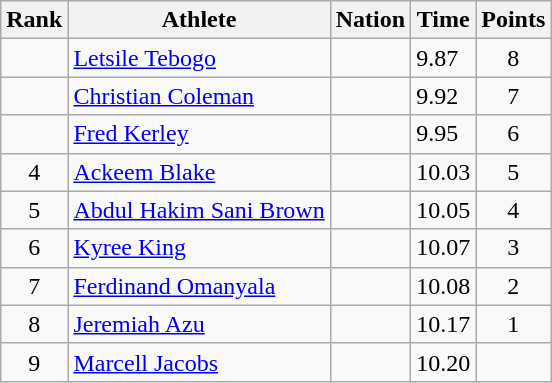<table class="wikitable">
<tr>
<th scope="col">Rank</th>
<th scope="col">Athlete</th>
<th scope="col">Nation</th>
<th scope="col">Time</th>
<th scope="col">Points</th>
</tr>
<tr>
<td align=center></td>
<td><a href='#'>Letsile Tebogo</a></td>
<td></td>
<td>9.87</td>
<td align=center>8</td>
</tr>
<tr>
<td align=center></td>
<td><a href='#'>Christian Coleman</a></td>
<td></td>
<td>9.92</td>
<td align=center>7</td>
</tr>
<tr>
<td align=center></td>
<td><a href='#'>Fred Kerley</a></td>
<td></td>
<td>9.95</td>
<td align=center>6</td>
</tr>
<tr>
<td align=center>4</td>
<td><a href='#'>Ackeem Blake</a></td>
<td></td>
<td>10.03</td>
<td align=center>5</td>
</tr>
<tr>
<td align=center>5</td>
<td><a href='#'>Abdul Hakim Sani Brown</a></td>
<td></td>
<td>10.05</td>
<td align=center>4</td>
</tr>
<tr>
<td align=center>6</td>
<td><a href='#'>Kyree King</a></td>
<td></td>
<td>10.07</td>
<td align=center>3</td>
</tr>
<tr>
<td align=center>7</td>
<td><a href='#'>Ferdinand Omanyala</a></td>
<td></td>
<td>10.08</td>
<td align=center>2</td>
</tr>
<tr>
<td align=center>8</td>
<td><a href='#'>Jeremiah Azu</a></td>
<td></td>
<td>10.17</td>
<td align=center>1</td>
</tr>
<tr>
<td align=center>9</td>
<td><a href='#'>Marcell Jacobs</a></td>
<td></td>
<td>10.20</td>
<td align=center></td>
</tr>
</table>
